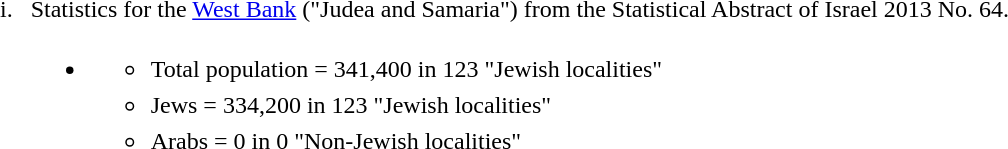<table style="margin-left:13px; line-height:150%;">
<tr>
<td style="text-align:right; vertical-align:top;">i.  </td>
<td>Statistics for the <a href='#'>West Bank</a> ("Judea and Samaria") from the Statistical Abstract of Israel 2013 No. 64.<br><ul><li><ul><li>Total population = 341,400 in 123 "Jewish localities"</li><li>Jews = 334,200 in 123 "Jewish localities"</li><li>Arabs = 0 in 0 "Non-Jewish localities"</li></ul></li></ul></td>
</tr>
</table>
